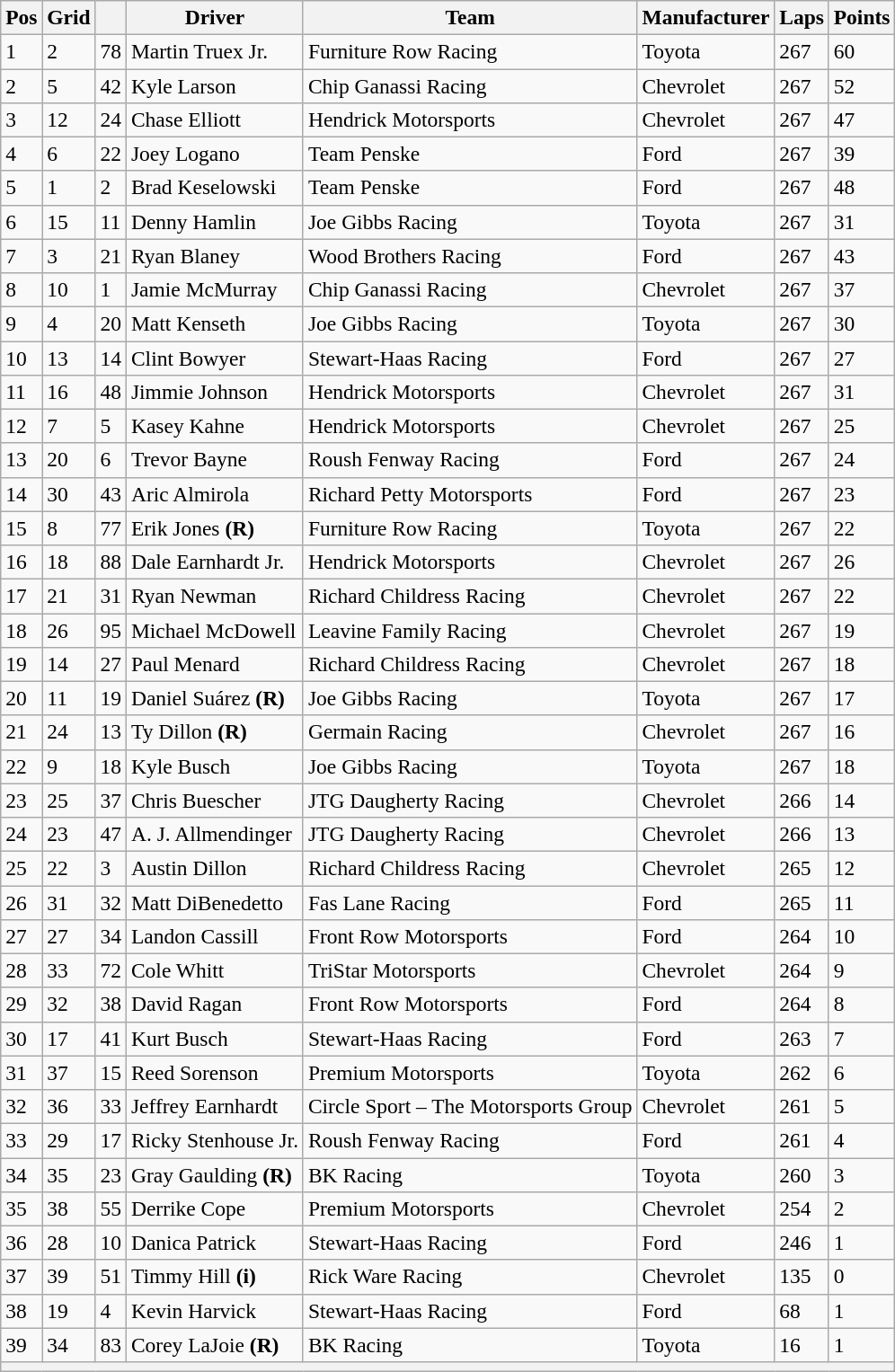<table class="wikitable" style="font-size:98%">
<tr>
<th>Pos</th>
<th>Grid</th>
<th></th>
<th>Driver</th>
<th>Team</th>
<th>Manufacturer</th>
<th>Laps</th>
<th>Points</th>
</tr>
<tr>
<td>1</td>
<td>2</td>
<td>78</td>
<td>Martin Truex Jr.</td>
<td>Furniture Row Racing</td>
<td>Toyota</td>
<td>267</td>
<td>60</td>
</tr>
<tr>
<td>2</td>
<td>5</td>
<td>42</td>
<td>Kyle Larson</td>
<td>Chip Ganassi Racing</td>
<td>Chevrolet</td>
<td>267</td>
<td>52</td>
</tr>
<tr>
<td>3</td>
<td>12</td>
<td>24</td>
<td>Chase Elliott</td>
<td>Hendrick Motorsports</td>
<td>Chevrolet</td>
<td>267</td>
<td>47</td>
</tr>
<tr>
<td>4</td>
<td>6</td>
<td>22</td>
<td>Joey Logano</td>
<td>Team Penske</td>
<td>Ford</td>
<td>267</td>
<td>39</td>
</tr>
<tr>
<td>5</td>
<td>1</td>
<td>2</td>
<td>Brad Keselowski</td>
<td>Team Penske</td>
<td>Ford</td>
<td>267</td>
<td>48</td>
</tr>
<tr>
<td>6</td>
<td>15</td>
<td>11</td>
<td>Denny Hamlin</td>
<td>Joe Gibbs Racing</td>
<td>Toyota</td>
<td>267</td>
<td>31</td>
</tr>
<tr>
<td>7</td>
<td>3</td>
<td>21</td>
<td>Ryan Blaney</td>
<td>Wood Brothers Racing</td>
<td>Ford</td>
<td>267</td>
<td>43</td>
</tr>
<tr>
<td>8</td>
<td>10</td>
<td>1</td>
<td>Jamie McMurray</td>
<td>Chip Ganassi Racing</td>
<td>Chevrolet</td>
<td>267</td>
<td>37</td>
</tr>
<tr>
<td>9</td>
<td>4</td>
<td>20</td>
<td>Matt Kenseth</td>
<td>Joe Gibbs Racing</td>
<td>Toyota</td>
<td>267</td>
<td>30</td>
</tr>
<tr>
<td>10</td>
<td>13</td>
<td>14</td>
<td>Clint Bowyer</td>
<td>Stewart-Haas Racing</td>
<td>Ford</td>
<td>267</td>
<td>27</td>
</tr>
<tr>
<td>11</td>
<td>16</td>
<td>48</td>
<td>Jimmie Johnson</td>
<td>Hendrick Motorsports</td>
<td>Chevrolet</td>
<td>267</td>
<td>31</td>
</tr>
<tr>
<td>12</td>
<td>7</td>
<td>5</td>
<td>Kasey Kahne</td>
<td>Hendrick Motorsports</td>
<td>Chevrolet</td>
<td>267</td>
<td>25</td>
</tr>
<tr>
<td>13</td>
<td>20</td>
<td>6</td>
<td>Trevor Bayne</td>
<td>Roush Fenway Racing</td>
<td>Ford</td>
<td>267</td>
<td>24</td>
</tr>
<tr>
<td>14</td>
<td>30</td>
<td>43</td>
<td>Aric Almirola</td>
<td>Richard Petty Motorsports</td>
<td>Ford</td>
<td>267</td>
<td>23</td>
</tr>
<tr>
<td>15</td>
<td>8</td>
<td>77</td>
<td>Erik Jones <strong>(R)</strong></td>
<td>Furniture Row Racing</td>
<td>Toyota</td>
<td>267</td>
<td>22</td>
</tr>
<tr>
<td>16</td>
<td>18</td>
<td>88</td>
<td>Dale Earnhardt Jr.</td>
<td>Hendrick Motorsports</td>
<td>Chevrolet</td>
<td>267</td>
<td>26</td>
</tr>
<tr>
<td>17</td>
<td>21</td>
<td>31</td>
<td>Ryan Newman</td>
<td>Richard Childress Racing</td>
<td>Chevrolet</td>
<td>267</td>
<td>22</td>
</tr>
<tr>
<td>18</td>
<td>26</td>
<td>95</td>
<td>Michael McDowell</td>
<td>Leavine Family Racing</td>
<td>Chevrolet</td>
<td>267</td>
<td>19</td>
</tr>
<tr>
<td>19</td>
<td>14</td>
<td>27</td>
<td>Paul Menard</td>
<td>Richard Childress Racing</td>
<td>Chevrolet</td>
<td>267</td>
<td>18</td>
</tr>
<tr>
<td>20</td>
<td>11</td>
<td>19</td>
<td>Daniel Suárez <strong>(R)</strong></td>
<td>Joe Gibbs Racing</td>
<td>Toyota</td>
<td>267</td>
<td>17</td>
</tr>
<tr>
<td>21</td>
<td>24</td>
<td>13</td>
<td>Ty Dillon <strong>(R)</strong></td>
<td>Germain Racing</td>
<td>Chevrolet</td>
<td>267</td>
<td>16</td>
</tr>
<tr>
<td>22</td>
<td>9</td>
<td>18</td>
<td>Kyle Busch</td>
<td>Joe Gibbs Racing</td>
<td>Toyota</td>
<td>267</td>
<td>18</td>
</tr>
<tr>
<td>23</td>
<td>25</td>
<td>37</td>
<td>Chris Buescher</td>
<td>JTG Daugherty Racing</td>
<td>Chevrolet</td>
<td>266</td>
<td>14</td>
</tr>
<tr>
<td>24</td>
<td>23</td>
<td>47</td>
<td>A. J. Allmendinger</td>
<td>JTG Daugherty Racing</td>
<td>Chevrolet</td>
<td>266</td>
<td>13</td>
</tr>
<tr>
<td>25</td>
<td>22</td>
<td>3</td>
<td>Austin Dillon</td>
<td>Richard Childress Racing</td>
<td>Chevrolet</td>
<td>265</td>
<td>12</td>
</tr>
<tr>
<td>26</td>
<td>31</td>
<td>32</td>
<td>Matt DiBenedetto</td>
<td>Fas Lane Racing</td>
<td>Ford</td>
<td>265</td>
<td>11</td>
</tr>
<tr>
<td>27</td>
<td>27</td>
<td>34</td>
<td>Landon Cassill</td>
<td>Front Row Motorsports</td>
<td>Ford</td>
<td>264</td>
<td>10</td>
</tr>
<tr>
<td>28</td>
<td>33</td>
<td>72</td>
<td>Cole Whitt</td>
<td>TriStar Motorsports</td>
<td>Chevrolet</td>
<td>264</td>
<td>9</td>
</tr>
<tr>
<td>29</td>
<td>32</td>
<td>38</td>
<td>David Ragan</td>
<td>Front Row Motorsports</td>
<td>Ford</td>
<td>264</td>
<td>8</td>
</tr>
<tr>
<td>30</td>
<td>17</td>
<td>41</td>
<td>Kurt Busch</td>
<td>Stewart-Haas Racing</td>
<td>Ford</td>
<td>263</td>
<td>7</td>
</tr>
<tr>
<td>31</td>
<td>37</td>
<td>15</td>
<td>Reed Sorenson</td>
<td>Premium Motorsports</td>
<td>Toyota</td>
<td>262</td>
<td>6</td>
</tr>
<tr>
<td>32</td>
<td>36</td>
<td>33</td>
<td>Jeffrey Earnhardt</td>
<td>Circle Sport – The Motorsports Group</td>
<td>Chevrolet</td>
<td>261</td>
<td>5</td>
</tr>
<tr>
<td>33</td>
<td>29</td>
<td>17</td>
<td>Ricky Stenhouse Jr.</td>
<td>Roush Fenway Racing</td>
<td>Ford</td>
<td>261</td>
<td>4</td>
</tr>
<tr>
<td>34</td>
<td>35</td>
<td>23</td>
<td>Gray Gaulding <strong>(R)</strong></td>
<td>BK Racing</td>
<td>Toyota</td>
<td>260</td>
<td>3</td>
</tr>
<tr>
<td>35</td>
<td>38</td>
<td>55</td>
<td>Derrike Cope</td>
<td>Premium Motorsports</td>
<td>Chevrolet</td>
<td>254</td>
<td>2</td>
</tr>
<tr>
<td>36</td>
<td>28</td>
<td>10</td>
<td>Danica Patrick</td>
<td>Stewart-Haas Racing</td>
<td>Ford</td>
<td>246</td>
<td>1</td>
</tr>
<tr>
<td>37</td>
<td>39</td>
<td>51</td>
<td>Timmy Hill <strong>(i)</strong></td>
<td>Rick Ware Racing</td>
<td>Chevrolet</td>
<td>135</td>
<td>0</td>
</tr>
<tr>
<td>38</td>
<td>19</td>
<td>4</td>
<td>Kevin Harvick</td>
<td>Stewart-Haas Racing</td>
<td>Ford</td>
<td>68</td>
<td>1</td>
</tr>
<tr>
<td>39</td>
<td>34</td>
<td>83</td>
<td>Corey LaJoie <strong>(R)</strong></td>
<td>BK Racing</td>
<td>Toyota</td>
<td>16</td>
<td>1</td>
</tr>
<tr>
<th colspan="8"></th>
</tr>
</table>
